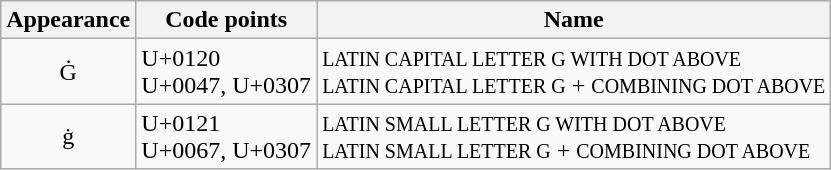<table class="wikitable">
<tr>
<th>Appearance</th>
<th>Code points</th>
<th>Name</th>
</tr>
<tr>
<td style="text-align: center;">Ġ</td>
<td>U+0120<br>U+0047, U+0307</td>
<td><small>LATIN CAPITAL LETTER G WITH DOT ABOVE</small><br><small>LATIN CAPITAL LETTER G</small> + <small>COMBINING DOT ABOVE</small></td>
</tr>
<tr>
<td style="text-align: center;">ġ</td>
<td>U+0121<br>U+0067, U+0307</td>
<td><small>LATIN SMALL LETTER G WITH DOT ABOVE</small><br><small>LATIN SMALL LETTER G</small> + <small>COMBINING DOT ABOVE</small></td>
</tr>
</table>
